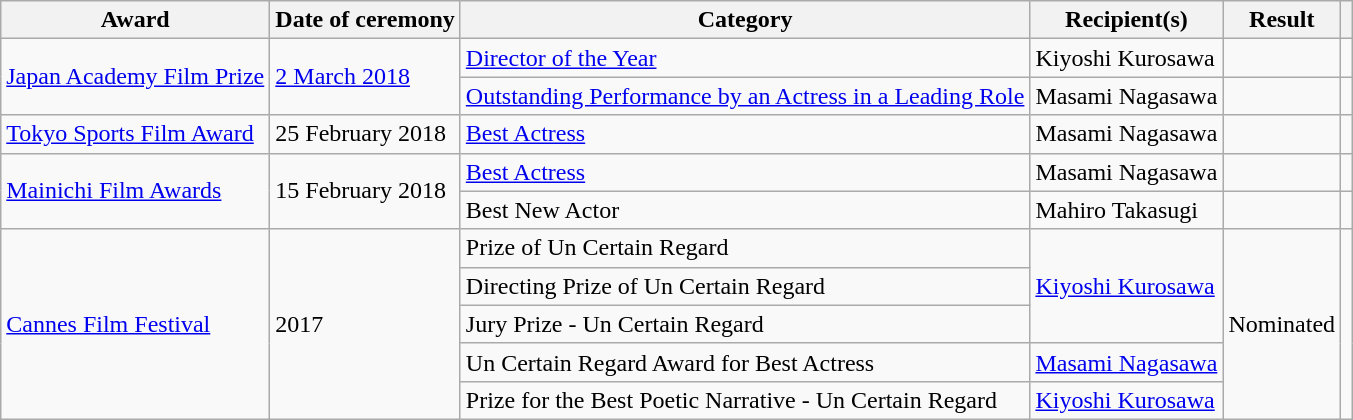<table class="wikitable plainrowheaders sortable">
<tr>
<th scope="col">Award</th>
<th scope="col">Date of ceremony</th>
<th scope="col">Category</th>
<th scope="col">Recipient(s)</th>
<th scope="col">Result</th>
<th scope="col" class="unsortable"></th>
</tr>
<tr>
<td rowspan="2"><a href='#'>Japan Academy Film Prize</a></td>
<td rowspan="2"><a href='#'>2 March 2018</a></td>
<td><a href='#'>Director of the Year</a></td>
<td>Kiyoshi Kurosawa</td>
<td></td>
<td></td>
</tr>
<tr>
<td><a href='#'>Outstanding Performance by an Actress in a Leading Role</a></td>
<td>Masami Nagasawa</td>
<td></td>
<td></td>
</tr>
<tr>
<td><a href='#'>Tokyo Sports Film Award</a></td>
<td>25 February 2018</td>
<td><a href='#'>Best Actress</a></td>
<td>Masami Nagasawa</td>
<td></td>
<td></td>
</tr>
<tr>
<td rowspan="2"><a href='#'>Mainichi Film Awards</a></td>
<td rowspan="2">15 February 2018</td>
<td><a href='#'>Best Actress</a></td>
<td>Masami Nagasawa</td>
<td></td>
<td></td>
</tr>
<tr>
<td>Best New Actor</td>
<td>Mahiro Takasugi</td>
<td></td>
<td></td>
</tr>
<tr>
<td rowspan="5"><a href='#'>Cannes Film Festival</a></td>
<td rowspan="5">2017</td>
<td>Prize of Un Certain Regard</td>
<td rowspan="3"><a href='#'>Kiyoshi Kurosawa</a></td>
<td rowspan="5">Nominated</td>
<td rowspan="5"></td>
</tr>
<tr>
<td>Directing Prize of Un Certain Regard</td>
</tr>
<tr>
<td>Jury Prize - Un Certain Regard</td>
</tr>
<tr>
<td>Un Certain Regard Award for Best Actress</td>
<td><a href='#'>Masami Nagasawa</a></td>
</tr>
<tr>
<td>Prize for the Best Poetic Narrative - Un Certain Regard</td>
<td><a href='#'>Kiyoshi Kurosawa</a></td>
</tr>
</table>
